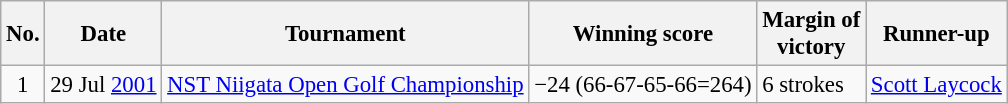<table class="wikitable" style="font-size:95%;">
<tr>
<th>No.</th>
<th>Date</th>
<th>Tournament</th>
<th>Winning score</th>
<th>Margin of<br>victory</th>
<th>Runner-up</th>
</tr>
<tr>
<td align=center>1</td>
<td>29 Jul <a href='#'>2001</a></td>
<td><a href='#'>NST Niigata Open Golf Championship</a></td>
<td>−24 (66-67-65-66=264)</td>
<td>6 strokes</td>
<td> <a href='#'>Scott Laycock</a></td>
</tr>
</table>
